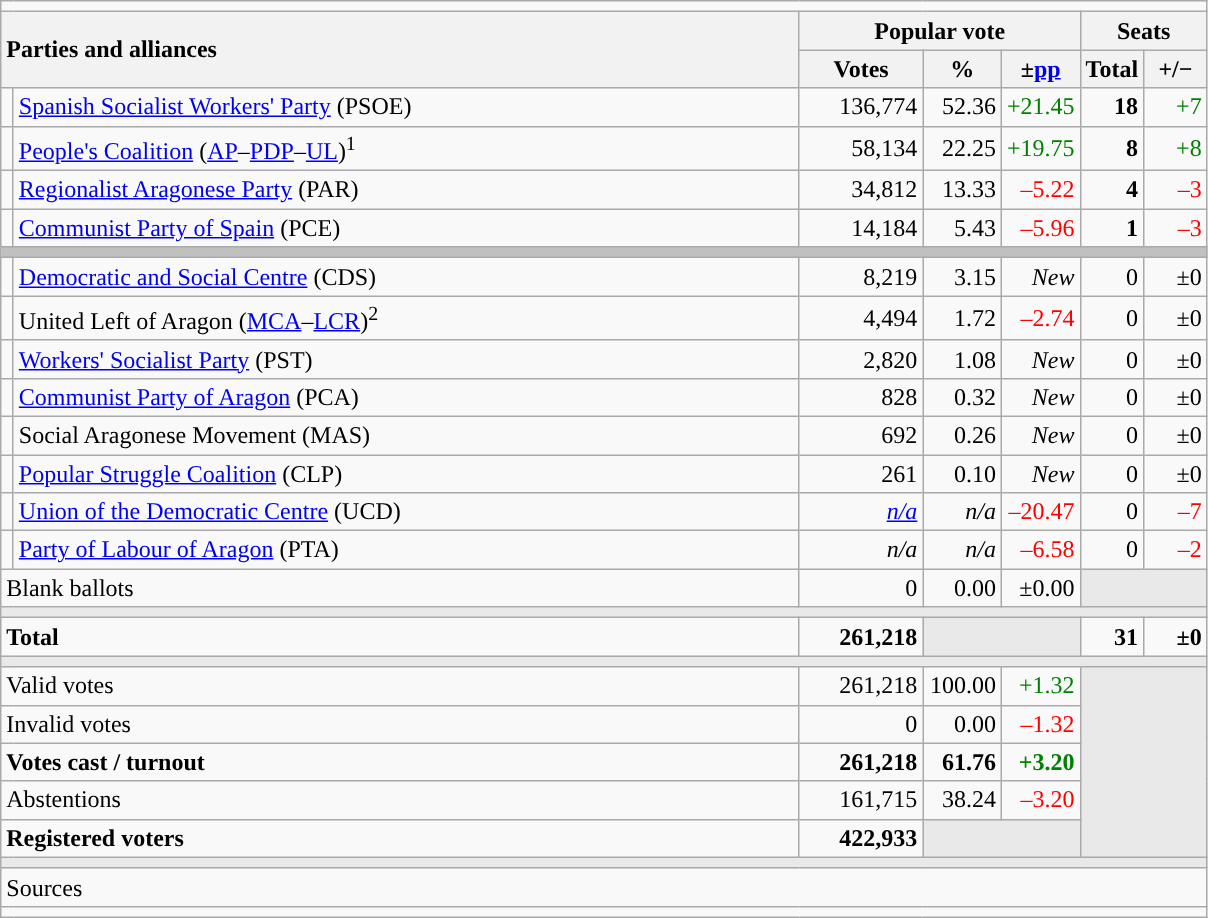<table class="wikitable" style="text-align:right;">
<tr>
<td colspan="7"></td>
</tr>
<tr>
<th style="text-align:left;" rowspan="2" colspan="2" width="525">Parties and alliances</th>
<th colspan="3">Popular vote</th>
<th colspan="2">Seats</th>
</tr>
<tr>
<th width="75">Votes</th>
<th width="45">%</th>
<th width="45">±<a href='#'>pp</a></th>
<th width="35">Total</th>
<th width="35">+/−</th>
</tr>
<tr>
<td width="1" style="color:inherit;background:"></td>
<td align="left"><a href='#'>Spanish Socialist Workers' Party</a> (PSOE)</td>
<td>136,774</td>
<td>52.36</td>
<td style="color:green;">+21.45</td>
<td><strong>18</strong></td>
<td style="color:green;">+7</td>
</tr>
<tr>
<td style="color:inherit;background:"></td>
<td align="left"><a href='#'>People's Coalition</a> (<a href='#'>AP</a>–<a href='#'>PDP</a>–<a href='#'>UL</a>)<sup>1</sup></td>
<td>58,134</td>
<td>22.25</td>
<td style="color:green;">+19.75</td>
<td><strong>8</strong></td>
<td style="color:green;">+8</td>
</tr>
<tr>
<td style="color:inherit;background:"></td>
<td align="left"><a href='#'>Regionalist Aragonese Party</a> (PAR)</td>
<td>34,812</td>
<td>13.33</td>
<td style="color:red;">–5.22</td>
<td><strong>4</strong></td>
<td style="color:red;">–3</td>
</tr>
<tr>
<td style="color:inherit;background:"></td>
<td align="left"><a href='#'>Communist Party of Spain</a> (PCE)</td>
<td>14,184</td>
<td>5.43</td>
<td style="color:red;">–5.96</td>
<td><strong>1</strong></td>
<td style="color:red;">–3</td>
</tr>
<tr>
<td colspan="7" bgcolor="#C0C0C0"></td>
</tr>
<tr>
<td style="color:inherit;background:"></td>
<td align="left"><a href='#'>Democratic and Social Centre</a> (CDS)</td>
<td>8,219</td>
<td>3.15</td>
<td><em>New</em></td>
<td>0</td>
<td>±0</td>
</tr>
<tr>
<td style="color:inherit;background:"></td>
<td align="left">United Left of Aragon (<a href='#'>MCA</a>–<a href='#'>LCR</a>)<sup>2</sup></td>
<td>4,494</td>
<td>1.72</td>
<td style="color:red;">–2.74</td>
<td>0</td>
<td>±0</td>
</tr>
<tr>
<td style="color:inherit;background:"></td>
<td align="left"><a href='#'>Workers' Socialist Party</a> (PST)</td>
<td>2,820</td>
<td>1.08</td>
<td><em>New</em></td>
<td>0</td>
<td>±0</td>
</tr>
<tr>
<td style="color:inherit;background:"></td>
<td align="left"><a href='#'>Communist Party of Aragon</a> (PCA)</td>
<td>828</td>
<td>0.32</td>
<td><em>New</em></td>
<td>0</td>
<td>±0</td>
</tr>
<tr>
<td style="color:inherit;background:"></td>
<td align="left">Social Aragonese Movement (MAS)</td>
<td>692</td>
<td>0.26</td>
<td><em>New</em></td>
<td>0</td>
<td>±0</td>
</tr>
<tr>
<td style="color:inherit;background:"></td>
<td align="left"><a href='#'>Popular Struggle Coalition</a> (CLP)</td>
<td>261</td>
<td>0.10</td>
<td><em>New</em></td>
<td>0</td>
<td>±0</td>
</tr>
<tr>
<td style="color:inherit;background:"></td>
<td align="left"><a href='#'>Union of the Democratic Centre</a> (UCD)</td>
<td><em><a href='#'>n/a</a></em></td>
<td><em>n/a</em></td>
<td style="color:red;">–20.47</td>
<td>0</td>
<td style="color:red;">–7</td>
</tr>
<tr>
<td style="color:inherit;background:"></td>
<td align="left"><a href='#'>Party of Labour of Aragon</a> (PTA)</td>
<td><em>n/a</em></td>
<td><em>n/a</em></td>
<td style="color:red;">–6.58</td>
<td>0</td>
<td style="color:red;">–2</td>
</tr>
<tr>
<td align="left" colspan="2">Blank ballots</td>
<td>0</td>
<td>0.00</td>
<td>±0.00</td>
<td bgcolor="#E9E9E9" colspan="2"></td>
</tr>
<tr>
<td colspan="7" bgcolor="#E9E9E9"></td>
</tr>
<tr style="font-weight:bold;">
<td align="left" colspan="2">Total</td>
<td>261,218</td>
<td bgcolor="#E9E9E9" colspan="2"></td>
<td>31</td>
<td>±0</td>
</tr>
<tr>
<td colspan="7" bgcolor="#E9E9E9"></td>
</tr>
<tr>
<td align="left" colspan="2">Valid votes</td>
<td>261,218</td>
<td>100.00</td>
<td style="color:green;">+1.32</td>
<td bgcolor="#E9E9E9" colspan="2" rowspan="5"></td>
</tr>
<tr>
<td align="left" colspan="2">Invalid votes</td>
<td>0</td>
<td>0.00</td>
<td style="color:red;">–1.32</td>
</tr>
<tr style="font-weight:bold;">
<td align="left" colspan="2">Votes cast / turnout</td>
<td>261,218</td>
<td>61.76</td>
<td style="color:green;">+3.20</td>
</tr>
<tr>
<td align="left" colspan="2">Abstentions</td>
<td>161,715</td>
<td>38.24</td>
<td style="color:red;">–3.20</td>
</tr>
<tr style="font-weight:bold;">
<td align="left" colspan="2">Registered voters</td>
<td>422,933</td>
<td bgcolor="#E9E9E9" colspan="2"></td>
</tr>
<tr>
<td colspan="7" bgcolor="#E9E9E9"></td>
</tr>
<tr>
<td align="left" colspan="7">Sources</td>
</tr>
<tr>
<td colspan="7" style="text-align:left; max-width:790px;"></td>
</tr>
</table>
